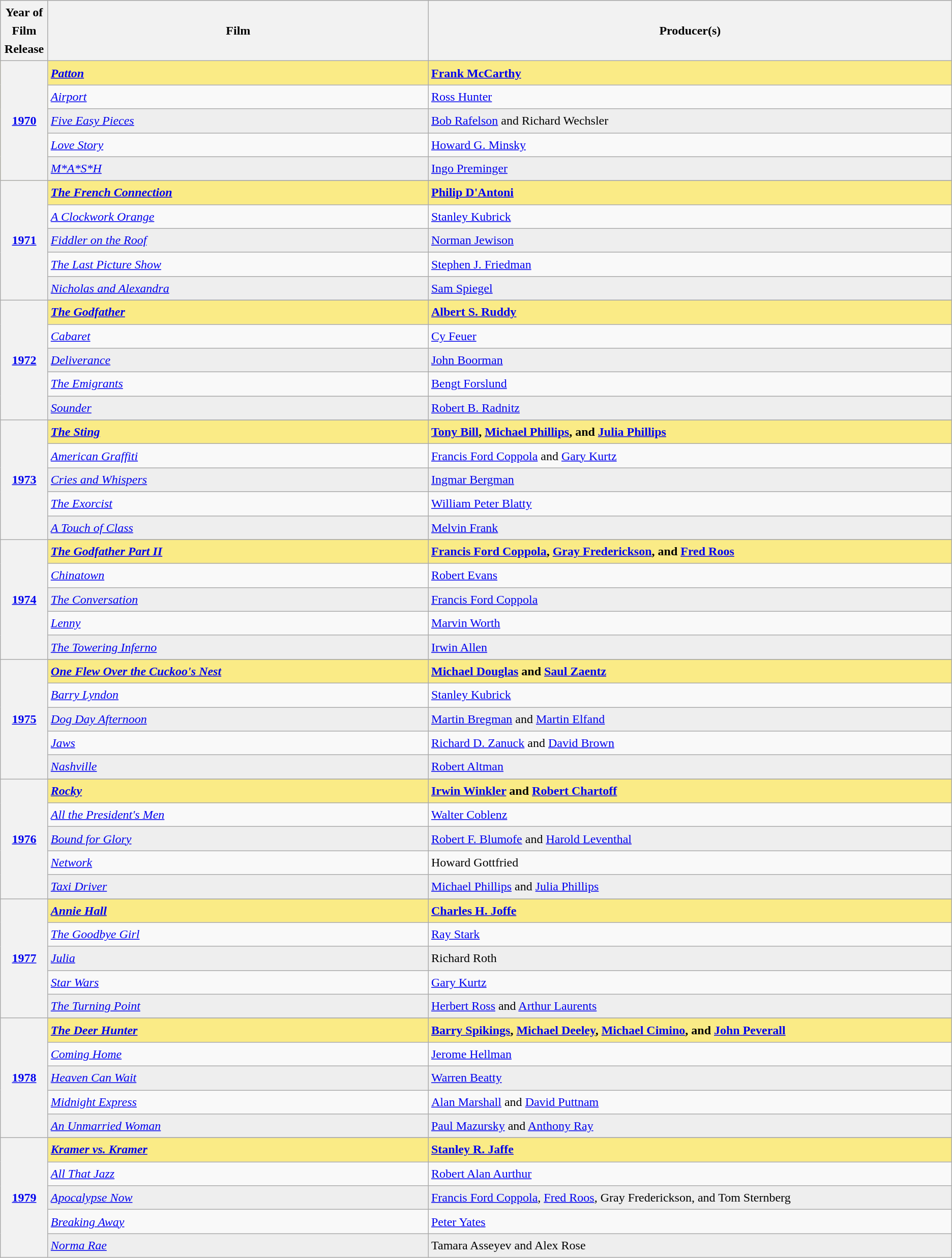<table class="wikitable sortable sticky-header" style="font-size:1.00em; line-height:1.5em;">
<tr bgcolor="#bebebe">
<th width="5%">Year of Film Release</th>
<th width="40%">Film</th>
<th width="55%">Producer(s)</th>
</tr>
<tr style="background:#FAEB86">
<th rowspan="5"><a href='#'>1970</a><br></th>
<td><strong><em><a href='#'>Patton</a></em></strong></td>
<td><strong><a href='#'>Frank McCarthy</a></strong></td>
</tr>
<tr>
<td><em><a href='#'>Airport</a></em></td>
<td><a href='#'>Ross Hunter</a></td>
</tr>
<tr style="background:#eee;">
<td><em><a href='#'>Five Easy Pieces</a></em></td>
<td><a href='#'>Bob Rafelson</a> and Richard Wechsler</td>
</tr>
<tr>
<td><em><a href='#'>Love Story</a></em></td>
<td><a href='#'>Howard G. Minsky</a></td>
</tr>
<tr style="background:#eee;">
<td><em><a href='#'>M*A*S*H</a></em></td>
<td><a href='#'>Ingo Preminger</a></td>
</tr>
<tr>
<th rowspan="6" style="text-align:center"><a href='#'>1971</a><br></th>
</tr>
<tr style="background:#FAEB86">
<td><strong><em><a href='#'>The French Connection</a></em></strong></td>
<td><strong><a href='#'>Philip D'Antoni</a></strong></td>
</tr>
<tr>
<td><em><a href='#'>A Clockwork Orange</a></em></td>
<td><a href='#'>Stanley Kubrick</a></td>
</tr>
<tr style="background:#eee;">
<td><em><a href='#'>Fiddler on the Roof</a></em></td>
<td><a href='#'>Norman Jewison</a></td>
</tr>
<tr>
<td><em><a href='#'>The Last Picture Show</a></em></td>
<td><a href='#'>Stephen J. Friedman</a></td>
</tr>
<tr style="background:#eee;">
<td><em><a href='#'>Nicholas and Alexandra</a></em></td>
<td><a href='#'>Sam Spiegel</a></td>
</tr>
<tr>
<th rowspan="6" style="text-align:center"><a href='#'>1972</a><br></th>
</tr>
<tr style="background:#FAEB86">
<td><strong><em><a href='#'>The Godfather</a></em></strong></td>
<td><strong><a href='#'>Albert S. Ruddy</a></strong></td>
</tr>
<tr>
<td><em><a href='#'>Cabaret</a></em></td>
<td><a href='#'>Cy Feuer</a></td>
</tr>
<tr style="background:#eee;">
<td><em><a href='#'>Deliverance</a></em></td>
<td><a href='#'>John Boorman</a></td>
</tr>
<tr>
<td><em><a href='#'>The Emigrants</a></em></td>
<td><a href='#'>Bengt Forslund</a></td>
</tr>
<tr style="background:#eee;">
<td><em><a href='#'>Sounder</a></em></td>
<td><a href='#'>Robert B. Radnitz</a></td>
</tr>
<tr>
<th rowspan="6" style="text-align:center"><a href='#'>1973</a><br></th>
</tr>
<tr style="background:#FAEB86">
<td><strong><em><a href='#'>The Sting</a></em></strong></td>
<td><strong><a href='#'>Tony Bill</a>, <a href='#'>Michael Phillips</a>, and <a href='#'>Julia Phillips</a></strong></td>
</tr>
<tr>
<td><em><a href='#'>American Graffiti</a></em></td>
<td><a href='#'>Francis Ford Coppola</a> and <a href='#'>Gary Kurtz</a></td>
</tr>
<tr style="background:#eee;">
<td><em><a href='#'>Cries and Whispers</a></em></td>
<td><a href='#'>Ingmar Bergman</a></td>
</tr>
<tr>
<td><em><a href='#'>The Exorcist</a></em></td>
<td><a href='#'>William Peter Blatty</a></td>
</tr>
<tr style="background:#eee;">
<td><em><a href='#'>A Touch of Class</a></em></td>
<td><a href='#'>Melvin Frank</a></td>
</tr>
<tr>
<th rowspan="6" style="text-align:center"><a href='#'>1974</a><br></th>
</tr>
<tr style="background:#FAEB86">
<td><strong><em><a href='#'>The Godfather Part II</a></em></strong></td>
<td><strong><a href='#'>Francis Ford Coppola</a>, <a href='#'>Gray Frederickson</a>, and <a href='#'>Fred Roos</a></strong></td>
</tr>
<tr>
<td><em><a href='#'>Chinatown</a></em></td>
<td><a href='#'>Robert Evans</a></td>
</tr>
<tr style="background:#eee;">
<td><em><a href='#'>The Conversation</a></em></td>
<td><a href='#'>Francis Ford Coppola</a></td>
</tr>
<tr>
<td><em><a href='#'>Lenny</a></em></td>
<td><a href='#'>Marvin Worth</a></td>
</tr>
<tr style="background:#eee;">
<td><em><a href='#'>The Towering Inferno</a></em></td>
<td><a href='#'>Irwin Allen</a></td>
</tr>
<tr>
<th rowspan="6" style="text-align:center"><a href='#'>1975</a><br></th>
</tr>
<tr style="background:#FAEB86">
<td><strong><em><a href='#'>One Flew Over the Cuckoo's Nest</a></em></strong></td>
<td><strong><a href='#'>Michael Douglas</a> and <a href='#'>Saul Zaentz</a></strong></td>
</tr>
<tr>
<td><em><a href='#'>Barry Lyndon</a></em></td>
<td><a href='#'>Stanley Kubrick</a></td>
</tr>
<tr style="background:#eee;">
<td><em><a href='#'>Dog Day Afternoon</a></em></td>
<td><a href='#'>Martin Bregman</a> and <a href='#'>Martin Elfand</a></td>
</tr>
<tr>
<td><em><a href='#'>Jaws</a></em></td>
<td><a href='#'>Richard D. Zanuck</a> and <a href='#'>David Brown</a></td>
</tr>
<tr style="background:#eee;">
<td><em><a href='#'>Nashville</a></em></td>
<td><a href='#'>Robert Altman</a></td>
</tr>
<tr>
<th rowspan="6" style="text-align:center"><a href='#'>1976</a><br></th>
</tr>
<tr style="background:#FAEB86">
<td><strong><em><a href='#'>Rocky</a></em></strong></td>
<td><strong><a href='#'>Irwin Winkler</a> and <a href='#'>Robert Chartoff</a></strong></td>
</tr>
<tr>
<td><em><a href='#'>All the President's Men</a></em></td>
<td><a href='#'>Walter Coblenz</a></td>
</tr>
<tr style="background:#eee;">
<td><em><a href='#'>Bound for Glory</a></em></td>
<td><a href='#'>Robert F. Blumofe</a> and <a href='#'>Harold Leventhal</a></td>
</tr>
<tr>
<td><em><a href='#'>Network</a></em></td>
<td>Howard Gottfried</td>
</tr>
<tr style="background:#eee;">
<td><em><a href='#'>Taxi Driver</a></em></td>
<td><a href='#'>Michael Phillips</a> and <a href='#'>Julia Phillips</a></td>
</tr>
<tr>
<th rowspan="6" style="text-align:center"><a href='#'>1977</a><br></th>
</tr>
<tr style="background:#FAEB86">
<td><strong><em><a href='#'>Annie Hall</a></em></strong></td>
<td><strong><a href='#'>Charles H. Joffe</a></strong></td>
</tr>
<tr>
<td><em><a href='#'>The Goodbye Girl</a></em></td>
<td><a href='#'>Ray Stark</a></td>
</tr>
<tr style="background:#eee;">
<td><em><a href='#'>Julia</a></em></td>
<td>Richard Roth</td>
</tr>
<tr>
<td><em><a href='#'>Star Wars</a></em></td>
<td><a href='#'>Gary Kurtz</a></td>
</tr>
<tr style="background:#eee;">
<td><em><a href='#'>The Turning Point</a></em></td>
<td><a href='#'>Herbert Ross</a> and <a href='#'>Arthur Laurents</a></td>
</tr>
<tr>
<th rowspan="6" style="text-align:center"><a href='#'>1978</a><br></th>
</tr>
<tr style="background:#FAEB86">
<td><strong><em><a href='#'>The Deer Hunter</a></em></strong></td>
<td><strong><a href='#'>Barry Spikings</a>, <a href='#'>Michael Deeley</a>, <a href='#'>Michael Cimino</a>, and <a href='#'>John Peverall</a></strong></td>
</tr>
<tr>
<td><em><a href='#'>Coming Home</a></em></td>
<td><a href='#'>Jerome Hellman</a></td>
</tr>
<tr style="background:#eee;">
<td><em><a href='#'>Heaven Can Wait</a></em></td>
<td><a href='#'>Warren Beatty</a></td>
</tr>
<tr>
<td><em><a href='#'>Midnight Express</a></em></td>
<td><a href='#'>Alan Marshall</a> and <a href='#'>David Puttnam</a></td>
</tr>
<tr style="background:#eee;">
<td><em><a href='#'>An Unmarried Woman</a></em></td>
<td><a href='#'>Paul Mazursky</a> and <a href='#'>Anthony Ray</a></td>
</tr>
<tr>
<th rowspan="6" style="text-align:center"><a href='#'>1979</a><br></th>
</tr>
<tr style="background:#FAEB86">
<td><strong><em><a href='#'>Kramer vs. Kramer</a></em></strong></td>
<td><strong><a href='#'>Stanley R. Jaffe</a></strong></td>
</tr>
<tr>
<td><em><a href='#'>All That Jazz</a></em></td>
<td><a href='#'>Robert Alan Aurthur</a></td>
</tr>
<tr style="background:#eee;">
<td><em><a href='#'>Apocalypse Now</a></em></td>
<td><a href='#'>Francis Ford Coppola</a>, <a href='#'>Fred Roos</a>, Gray Frederickson, and Tom Sternberg</td>
</tr>
<tr>
<td><em><a href='#'>Breaking Away</a></em></td>
<td><a href='#'>Peter Yates</a></td>
</tr>
<tr style="background:#eee;">
<td><em><a href='#'>Norma Rae</a></em></td>
<td>Tamara Asseyev and Alex Rose</td>
</tr>
</table>
